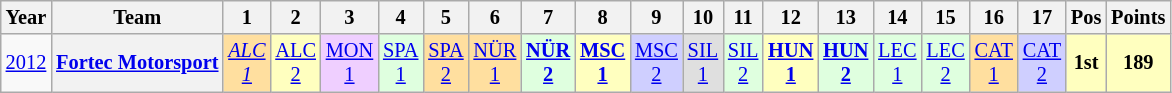<table class="wikitable" style="text-align:center; font-size:85%">
<tr>
<th>Year</th>
<th>Team</th>
<th>1</th>
<th>2</th>
<th>3</th>
<th>4</th>
<th>5</th>
<th>6</th>
<th>7</th>
<th>8</th>
<th>9</th>
<th>10</th>
<th>11</th>
<th>12</th>
<th>13</th>
<th>14</th>
<th>15</th>
<th>16</th>
<th>17</th>
<th>Pos</th>
<th>Points</th>
</tr>
<tr>
<td><a href='#'>2012</a></td>
<th nowrap><a href='#'>Fortec Motorsport</a></th>
<td style="background:#FFDF9F;"><em><a href='#'>ALC<br>1</a></em><br></td>
<td style="background:#FFFFBF;"><a href='#'>ALC<br>2</a><br></td>
<td style="background:#EFCFFF;"><a href='#'>MON<br>1</a><br></td>
<td style="background:#DFFFDF;"><a href='#'>SPA<br>1</a><br></td>
<td style="background:#FFDF9F;"><a href='#'>SPA<br>2</a><br></td>
<td style="background:#FFDF9F;"><a href='#'>NÜR<br>1</a><br></td>
<td style="background:#DFFFDF;"><strong><a href='#'>NÜR<br>2</a></strong><br></td>
<td style="background:#FFFFBF;"><strong><a href='#'>MSC<br>1</a></strong><br></td>
<td style="background:#CFCFFF;"><a href='#'>MSC<br>2</a><br></td>
<td style="background:#DFDFDF;"><a href='#'>SIL<br>1</a><br></td>
<td style="background:#DFFFDF;"><a href='#'>SIL<br>2</a><br></td>
<td style="background:#FFFFBF;"><strong><a href='#'>HUN<br>1</a></strong><br></td>
<td style="background:#DFFFDF;"><strong><a href='#'>HUN<br>2</a></strong><br></td>
<td style="background:#DFFFDF;"><a href='#'>LEC<br>1</a><br></td>
<td style="background:#DFFFDF;"><a href='#'>LEC<br>2</a><br></td>
<td style="background:#FFDF9F;"><a href='#'>CAT<br>1</a><br></td>
<td style="background:#CFCFFF;"><a href='#'>CAT<br>2</a><br></td>
<th style="background:#FFFFBF;">1st</th>
<th style="background:#FFFFBF;">189</th>
</tr>
</table>
